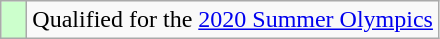<table class="wikitable" style="text-align:left">
<tr>
<td width=10px bgcolor=#ccffcc></td>
<td>Qualified for the <a href='#'>2020 Summer Olympics</a></td>
</tr>
</table>
